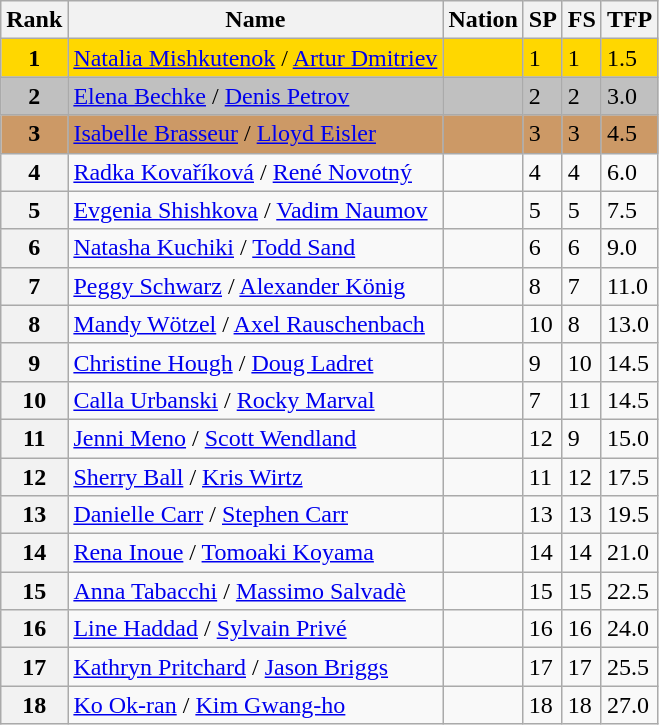<table class="wikitable">
<tr>
<th>Rank</th>
<th>Name</th>
<th>Nation</th>
<th>SP</th>
<th>FS</th>
<th>TFP</th>
</tr>
<tr bgcolor="gold">
<td align="center"><strong>1</strong></td>
<td><a href='#'>Natalia Mishkutenok</a> / <a href='#'>Artur Dmitriev</a></td>
<td></td>
<td>1</td>
<td>1</td>
<td>1.5</td>
</tr>
<tr bgcolor="silver">
<td align="center"><strong>2</strong></td>
<td><a href='#'>Elena Bechke</a> / <a href='#'>Denis Petrov</a></td>
<td></td>
<td>2</td>
<td>2</td>
<td>3.0</td>
</tr>
<tr bgcolor="cc9966">
<td align="center"><strong>3</strong></td>
<td><a href='#'>Isabelle Brasseur</a> / <a href='#'>Lloyd Eisler</a></td>
<td></td>
<td>3</td>
<td>3</td>
<td>4.5</td>
</tr>
<tr>
<th>4</th>
<td><a href='#'>Radka Kovaříková</a> / <a href='#'>René Novotný</a></td>
<td></td>
<td>4</td>
<td>4</td>
<td>6.0</td>
</tr>
<tr>
<th>5</th>
<td><a href='#'>Evgenia Shishkova</a> / <a href='#'>Vadim Naumov</a></td>
<td></td>
<td>5</td>
<td>5</td>
<td>7.5</td>
</tr>
<tr>
<th>6</th>
<td><a href='#'>Natasha Kuchiki</a> / <a href='#'>Todd Sand</a></td>
<td></td>
<td>6</td>
<td>6</td>
<td>9.0</td>
</tr>
<tr>
<th>7</th>
<td><a href='#'>Peggy Schwarz</a> / <a href='#'>Alexander König</a></td>
<td></td>
<td>8</td>
<td>7</td>
<td>11.0</td>
</tr>
<tr>
<th>8</th>
<td><a href='#'>Mandy Wötzel</a> / <a href='#'>Axel Rauschenbach</a></td>
<td></td>
<td>10</td>
<td>8</td>
<td>13.0</td>
</tr>
<tr>
<th>9</th>
<td><a href='#'>Christine Hough</a> / <a href='#'>Doug Ladret</a></td>
<td></td>
<td>9</td>
<td>10</td>
<td>14.5</td>
</tr>
<tr>
<th>10</th>
<td><a href='#'>Calla Urbanski</a> / <a href='#'>Rocky Marval</a></td>
<td></td>
<td>7</td>
<td>11</td>
<td>14.5</td>
</tr>
<tr>
<th>11</th>
<td><a href='#'>Jenni Meno</a> / <a href='#'>Scott Wendland</a></td>
<td></td>
<td>12</td>
<td>9</td>
<td>15.0</td>
</tr>
<tr>
<th>12</th>
<td><a href='#'>Sherry Ball</a> / <a href='#'>Kris Wirtz</a></td>
<td></td>
<td>11</td>
<td>12</td>
<td>17.5</td>
</tr>
<tr>
<th>13</th>
<td><a href='#'>Danielle Carr</a> / <a href='#'>Stephen Carr</a></td>
<td></td>
<td>13</td>
<td>13</td>
<td>19.5</td>
</tr>
<tr>
<th>14</th>
<td><a href='#'>Rena Inoue</a> / <a href='#'>Tomoaki Koyama</a></td>
<td></td>
<td>14</td>
<td>14</td>
<td>21.0</td>
</tr>
<tr>
<th>15</th>
<td><a href='#'>Anna Tabacchi</a> / <a href='#'>Massimo Salvadè</a></td>
<td></td>
<td>15</td>
<td>15</td>
<td>22.5</td>
</tr>
<tr>
<th>16</th>
<td><a href='#'>Line Haddad</a> / <a href='#'>Sylvain Privé</a></td>
<td></td>
<td>16</td>
<td>16</td>
<td>24.0</td>
</tr>
<tr>
<th>17</th>
<td><a href='#'>Kathryn Pritchard</a> / <a href='#'>Jason Briggs</a></td>
<td></td>
<td>17</td>
<td>17</td>
<td>25.5</td>
</tr>
<tr>
<th>18</th>
<td><a href='#'>Ko Ok-ran</a> / <a href='#'>Kim Gwang-ho</a></td>
<td></td>
<td>18</td>
<td>18</td>
<td>27.0</td>
</tr>
</table>
